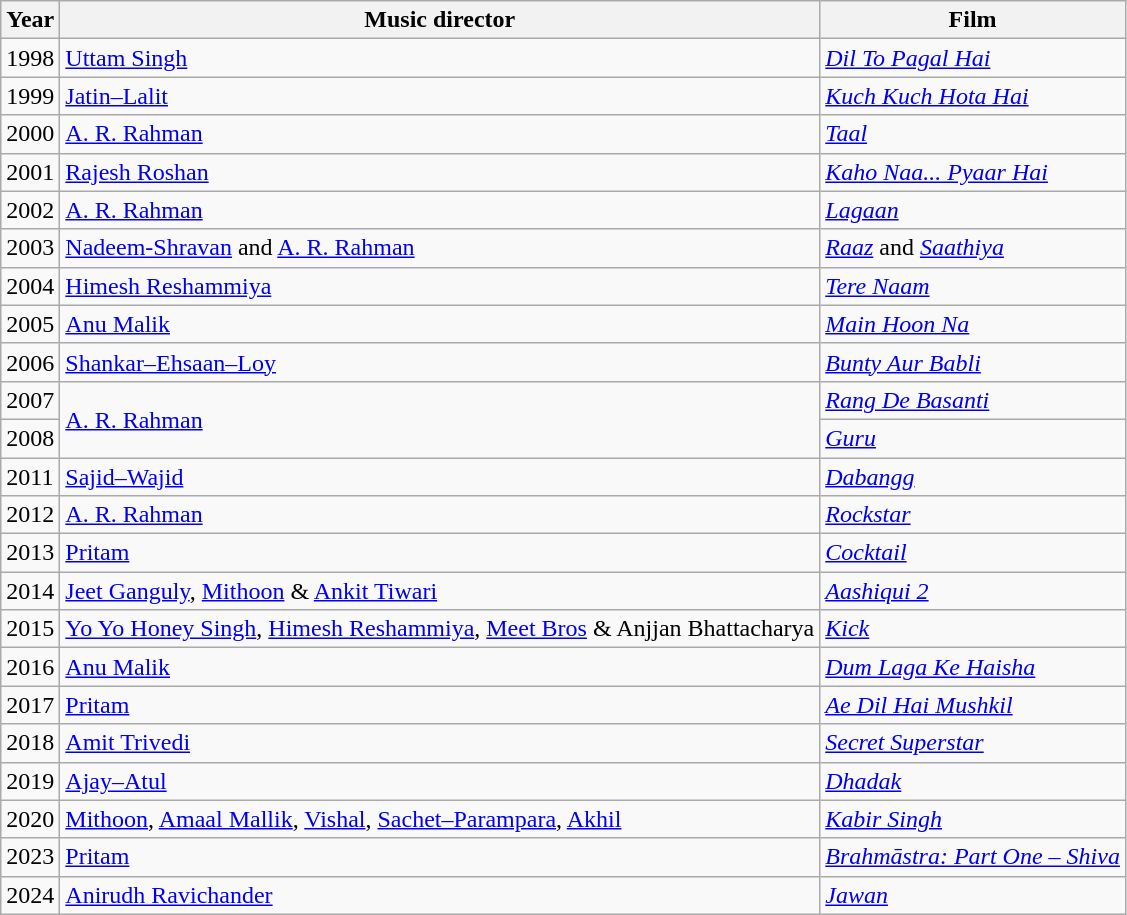<table class="wikitable">
<tr>
<th>Year</th>
<th>Music director</th>
<th>Film</th>
</tr>
<tr>
<td>1998</td>
<td><a href='#'>Uttam Singh</a></td>
<td><em><a href='#'>Dil To Pagal Hai</a></em></td>
</tr>
<tr>
<td>1999</td>
<td><a href='#'>Jatin–Lalit</a></td>
<td><em><a href='#'>Kuch Kuch Hota Hai</a></em></td>
</tr>
<tr>
<td>2000</td>
<td><a href='#'>A. R. Rahman</a></td>
<td><em><a href='#'>Taal</a></em></td>
</tr>
<tr>
<td>2001</td>
<td><a href='#'>Rajesh Roshan</a></td>
<td><em><a href='#'>Kaho Naa... Pyaar Hai</a></em></td>
</tr>
<tr>
<td>2002</td>
<td><a href='#'>A. R. Rahman</a></td>
<td><em><a href='#'>Lagaan</a></em></td>
</tr>
<tr>
<td>2003</td>
<td><a href='#'>Nadeem-Shravan</a> and <a href='#'>A. R. Rahman</a></td>
<td><em><a href='#'>Raaz</a></em> and <em><a href='#'>Saathiya</a></em></td>
</tr>
<tr>
<td>2004</td>
<td><a href='#'>Himesh Reshammiya</a></td>
<td><em><a href='#'>Tere Naam</a></em></td>
</tr>
<tr>
<td>2005</td>
<td><a href='#'>Anu Malik</a></td>
<td><em><a href='#'>Main Hoon Na</a></em></td>
</tr>
<tr>
<td>2006</td>
<td><a href='#'>Shankar–Ehsaan–Loy</a></td>
<td><em><a href='#'>Bunty Aur Babli</a></em></td>
</tr>
<tr>
<td>2007</td>
<td rowspan="2"><a href='#'>A. R. Rahman</a></td>
<td><em><a href='#'>Rang De Basanti</a></em></td>
</tr>
<tr>
<td>2008</td>
<td><em><a href='#'>Guru</a></em></td>
</tr>
<tr>
<td>2011</td>
<td><a href='#'>Sajid–Wajid</a></td>
<td><em><a href='#'>Dabangg</a></em></td>
</tr>
<tr>
<td>2012</td>
<td><a href='#'>A. R. Rahman</a></td>
<td><em><a href='#'>Rockstar</a></em></td>
</tr>
<tr>
<td>2013</td>
<td><a href='#'>Pritam</a></td>
<td><em><a href='#'>Cocktail</a></em></td>
</tr>
<tr>
<td>2014</td>
<td><a href='#'>Jeet Ganguly</a>, <a href='#'>Mithoon</a> & <a href='#'>Ankit Tiwari</a></td>
<td><em><a href='#'>Aashiqui 2</a></em></td>
</tr>
<tr>
<td>2015</td>
<td><a href='#'>Yo Yo Honey Singh</a>, <a href='#'>Himesh Reshammiya</a>, <a href='#'>Meet Bros</a> & Anjjan Bhattacharya</td>
<td><em><a href='#'>Kick</a></em></td>
</tr>
<tr>
<td>2016</td>
<td><a href='#'>Anu Malik</a></td>
<td><em><a href='#'>Dum Laga Ke Haisha</a></em></td>
</tr>
<tr>
<td>2017</td>
<td><a href='#'>Pritam</a></td>
<td><em><a href='#'>Ae Dil Hai Mushkil</a></em></td>
</tr>
<tr>
<td>2018</td>
<td><a href='#'>Amit Trivedi</a></td>
<td><em><a href='#'>Secret Superstar</a></em></td>
</tr>
<tr>
<td>2019</td>
<td><a href='#'>Ajay–Atul</a></td>
<td><em><a href='#'>Dhadak</a></em></td>
</tr>
<tr>
<td>2020</td>
<td><a href='#'>Mithoon</a>, <a href='#'>Amaal Mallik</a>, <a href='#'>Vishal</a>, <a href='#'>Sachet–Parampara</a>, <a href='#'>Akhil</a></td>
<td><em><a href='#'>Kabir Singh</a></em></td>
</tr>
<tr>
<td>2023</td>
<td><a href='#'>Pritam</a></td>
<td><em><a href='#'>Brahmāstra: Part One – Shiva</a></em></td>
</tr>
<tr>
<td>2024</td>
<td><a href='#'>Anirudh Ravichander</a></td>
<td><em><a href='#'>Jawan</a></em></td>
</tr>
</table>
